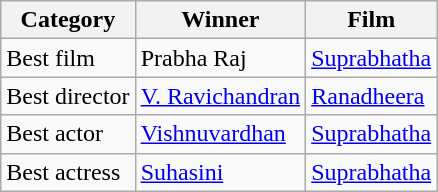<table class="wikitable">
<tr>
<th>Category</th>
<th>Winner</th>
<th>Film</th>
</tr>
<tr>
<td>Best film</td>
<td>Prabha Raj</td>
<td><a href='#'>Suprabhatha</a></td>
</tr>
<tr>
<td>Best director</td>
<td><a href='#'>V. Ravichandran</a></td>
<td><a href='#'>Ranadheera</a></td>
</tr>
<tr>
<td>Best actor</td>
<td><a href='#'>Vishnuvardhan</a></td>
<td><a href='#'>Suprabhatha</a></td>
</tr>
<tr>
<td>Best actress</td>
<td><a href='#'>Suhasini</a></td>
<td><a href='#'>Suprabhatha</a></td>
</tr>
</table>
